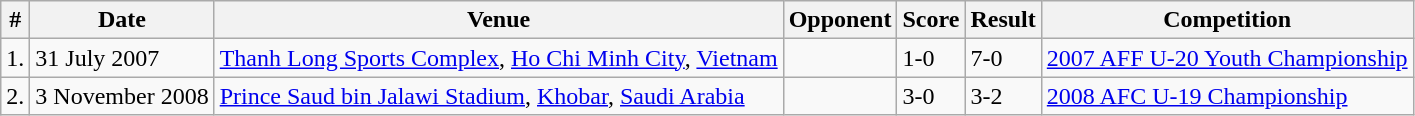<table class="wikitable collapsible collapsed">
<tr>
<th>#</th>
<th>Date</th>
<th>Venue</th>
<th>Opponent</th>
<th>Score</th>
<th>Result</th>
<th>Competition</th>
</tr>
<tr>
<td>1.</td>
<td>31 July 2007</td>
<td><a href='#'>Thanh Long Sports Complex</a>, <a href='#'>Ho Chi Minh City</a>, <a href='#'>Vietnam</a></td>
<td></td>
<td>1-0</td>
<td>7-0</td>
<td><a href='#'>2007 AFF U-20 Youth Championship</a></td>
</tr>
<tr>
<td>2.</td>
<td>3 November 2008</td>
<td><a href='#'>Prince Saud bin Jalawi Stadium</a>, <a href='#'>Khobar</a>, <a href='#'>Saudi Arabia</a></td>
<td></td>
<td>3-0</td>
<td>3-2</td>
<td><a href='#'>2008 AFC U-19 Championship</a></td>
</tr>
</table>
